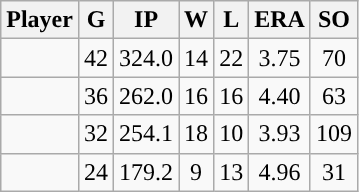<table class="wikitable sortable" style="text-align:center;">
<tr>
<th>Player</th>
<th>G</th>
<th>IP</th>
<th>W</th>
<th>L</th>
<th>ERA</th>
<th>SO</th>
</tr>
<tr>
<td></td>
<td>42</td>
<td>324.0</td>
<td>14</td>
<td>22</td>
<td>3.75</td>
<td>70</td>
</tr>
<tr>
<td></td>
<td>36</td>
<td>262.0</td>
<td>16</td>
<td>16</td>
<td>4.40</td>
<td>63</td>
</tr>
<tr>
<td></td>
<td>32</td>
<td>254.1</td>
<td>18</td>
<td>10</td>
<td>3.93</td>
<td>109</td>
</tr>
<tr>
<td></td>
<td>24</td>
<td>179.2</td>
<td>9</td>
<td>13</td>
<td>4.96</td>
<td>31</td>
</tr>
</table>
